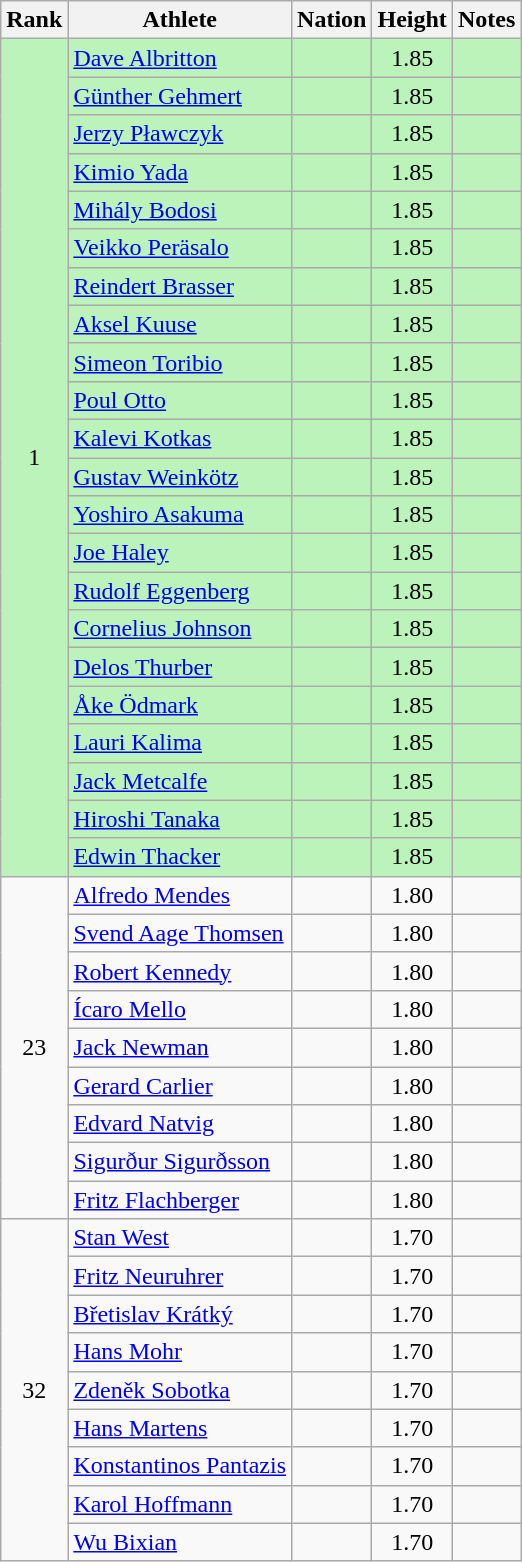<table class="wikitable sortable" style="text-align:center">
<tr>
<th>Rank</th>
<th>Athlete</th>
<th>Nation</th>
<th>Height</th>
<th>Notes</th>
</tr>
<tr bgcolor=bbf3bb>
<td rowspan=22>1</td>
<td align="left"><a href='#'>Dave Albritton</a></td>
<td align="left"></td>
<td>1.85</td>
<td></td>
</tr>
<tr bgcolor=bbf3bb>
<td align="left"><a href='#'>Günther Gehmert</a></td>
<td align="left"></td>
<td>1.85</td>
<td></td>
</tr>
<tr bgcolor=bbf3bb>
<td align="left"><a href='#'>Jerzy Pławczyk</a></td>
<td align="left"></td>
<td>1.85</td>
<td></td>
</tr>
<tr bgcolor=bbf3bb>
<td align="left"><a href='#'>Kimio Yada</a></td>
<td align="left"></td>
<td>1.85</td>
<td></td>
</tr>
<tr bgcolor=bbf3bb>
<td align="left"><a href='#'>Mihály Bodosi</a></td>
<td align="left"></td>
<td>1.85</td>
<td></td>
</tr>
<tr bgcolor=bbf3bb>
<td align="left"><a href='#'>Veikko Peräsalo</a></td>
<td align="left"></td>
<td>1.85</td>
<td></td>
</tr>
<tr bgcolor=bbf3bb>
<td align="left"><a href='#'>Reindert Brasser</a></td>
<td align="left"></td>
<td>1.85</td>
<td></td>
</tr>
<tr bgcolor=bbf3bb>
<td align="left"><a href='#'>Aksel Kuuse</a></td>
<td align="left"></td>
<td>1.85</td>
<td></td>
</tr>
<tr bgcolor=bbf3bb>
<td align="left"><a href='#'>Simeon Toribio</a></td>
<td align="left"></td>
<td>1.85</td>
<td></td>
</tr>
<tr bgcolor=bbf3bb>
<td align="left"><a href='#'>Poul Otto</a></td>
<td align="left"></td>
<td>1.85</td>
<td></td>
</tr>
<tr bgcolor=bbf3bb>
<td align="left"><a href='#'>Kalevi Kotkas</a></td>
<td align="left"></td>
<td>1.85</td>
<td></td>
</tr>
<tr bgcolor=bbf3bb>
<td align="left"><a href='#'>Gustav Weinkötz</a></td>
<td align="left"></td>
<td>1.85</td>
<td></td>
</tr>
<tr bgcolor=bbf3bb>
<td align="left"><a href='#'>Yoshiro Asakuma</a></td>
<td align="left"></td>
<td>1.85</td>
<td></td>
</tr>
<tr bgcolor=bbf3bb>
<td align="left"><a href='#'>Joe Haley</a></td>
<td align="left"></td>
<td>1.85</td>
<td></td>
</tr>
<tr bgcolor=bbf3bb>
<td align="left"><a href='#'>Rudolf Eggenberg</a></td>
<td align="left"></td>
<td>1.85</td>
<td></td>
</tr>
<tr bgcolor=bbf3bb>
<td align="left"><a href='#'>Cornelius Johnson</a></td>
<td align="left"></td>
<td>1.85</td>
<td></td>
</tr>
<tr bgcolor=bbf3bb>
<td align="left"><a href='#'>Delos Thurber</a></td>
<td align="left"></td>
<td>1.85</td>
<td></td>
</tr>
<tr bgcolor=bbf3bb>
<td align="left"><a href='#'>Åke Ödmark</a></td>
<td align="left"></td>
<td>1.85</td>
<td></td>
</tr>
<tr bgcolor=bbf3bb>
<td align="left"><a href='#'>Lauri Kalima</a></td>
<td align="left"></td>
<td>1.85</td>
<td></td>
</tr>
<tr bgcolor=bbf3bb>
<td align="left"><a href='#'>Jack Metcalfe</a></td>
<td align="left"></td>
<td>1.85</td>
<td></td>
</tr>
<tr bgcolor=bbf3bb>
<td align="left"><a href='#'>Hiroshi Tanaka</a></td>
<td align="left"></td>
<td>1.85</td>
<td></td>
</tr>
<tr bgcolor=bbf3bb>
<td align="left"><a href='#'>Edwin Thacker</a></td>
<td align="left"></td>
<td>1.85</td>
<td></td>
</tr>
<tr>
<td rowspan=9>23</td>
<td align="left"><a href='#'>Alfredo Mendes</a></td>
<td align="left"></td>
<td>1.80</td>
<td></td>
</tr>
<tr>
<td align="left"><a href='#'>Svend Aage Thomsen</a></td>
<td align="left"></td>
<td>1.80</td>
<td></td>
</tr>
<tr>
<td align="left"><a href='#'>Robert Kennedy</a></td>
<td align="left"></td>
<td>1.80</td>
<td></td>
</tr>
<tr>
<td align="left"><a href='#'>Ícaro Mello</a></td>
<td align="left"></td>
<td>1.80</td>
<td></td>
</tr>
<tr>
<td align="left"><a href='#'>Jack Newman</a></td>
<td align="left"></td>
<td>1.80</td>
<td></td>
</tr>
<tr>
<td align="left"><a href='#'>Gerard Carlier</a></td>
<td align="left"></td>
<td>1.80</td>
<td></td>
</tr>
<tr>
<td align="left"><a href='#'>Edvard Natvig</a></td>
<td align="left"></td>
<td>1.80</td>
<td></td>
</tr>
<tr>
<td align="left"><a href='#'>Sigurður Sigurðsson</a></td>
<td align="left"></td>
<td>1.80</td>
<td></td>
</tr>
<tr>
<td align="left"><a href='#'>Fritz Flachberger</a></td>
<td align="left"></td>
<td>1.80</td>
<td></td>
</tr>
<tr>
<td rowspan=9>32</td>
<td align="left"><a href='#'>Stan West</a></td>
<td align="left"></td>
<td>1.70</td>
<td></td>
</tr>
<tr>
<td align="left"><a href='#'>Fritz Neuruhrer</a></td>
<td align="left"></td>
<td>1.70</td>
<td></td>
</tr>
<tr>
<td align="left"><a href='#'>Břetislav Krátký</a></td>
<td align="left"></td>
<td>1.70</td>
<td></td>
</tr>
<tr>
<td align="left"><a href='#'>Hans Mohr</a></td>
<td align="left"></td>
<td>1.70</td>
<td></td>
</tr>
<tr>
<td align="left"><a href='#'>Zdeněk Sobotka</a></td>
<td align="left"></td>
<td>1.70</td>
<td></td>
</tr>
<tr>
<td align="left"><a href='#'>Hans Martens</a></td>
<td align="left"></td>
<td>1.70</td>
<td></td>
</tr>
<tr>
<td align="left"><a href='#'>Konstantinos Pantazis</a></td>
<td align="left"></td>
<td>1.70</td>
<td></td>
</tr>
<tr>
<td align="left"><a href='#'>Karol Hoffmann</a></td>
<td align="left"></td>
<td>1.70</td>
<td></td>
</tr>
<tr>
<td align="left"><a href='#'>Wu Bixian</a></td>
<td align="left"></td>
<td>1.70</td>
<td></td>
</tr>
</table>
